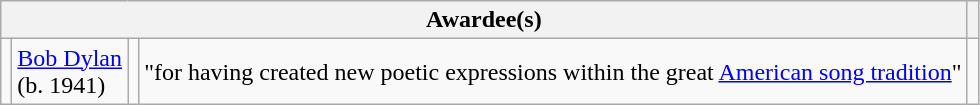<table class="wikitable">
<tr>
<th colspan="4">Awardee(s)</th>
<th></th>
</tr>
<tr>
<td></td>
<td><a href='#'>Bob Dylan</a><br>(b. 1941)</td>
<td></td>
<td>"for having created new poetic expressions within the great <a href='#'>American song tradition</a>"</td>
<td></td>
</tr>
</table>
